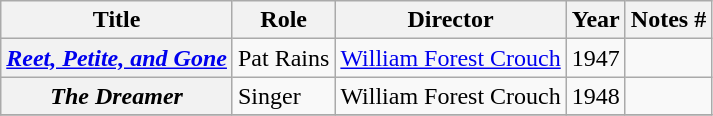<table class="wikitable plainrowheaders sortable">
<tr>
<th scope="col">Title</th>
<th scope="col">Role</th>
<th scope="col">Director</th>
<th scope="col">Year</th>
<th scope="col" class="unsortable">Notes #</th>
</tr>
<tr>
<th scope="row"><em><a href='#'>Reet, Petite, and Gone</a></em></th>
<td>Pat Rains</td>
<td><a href='#'>William Forest Crouch</a></td>
<td>1947</td>
<td></td>
</tr>
<tr>
<th scope="row"><em>The Dreamer</em></th>
<td>Singer</td>
<td>William Forest Crouch</td>
<td>1948</td>
<td></td>
</tr>
<tr>
</tr>
</table>
